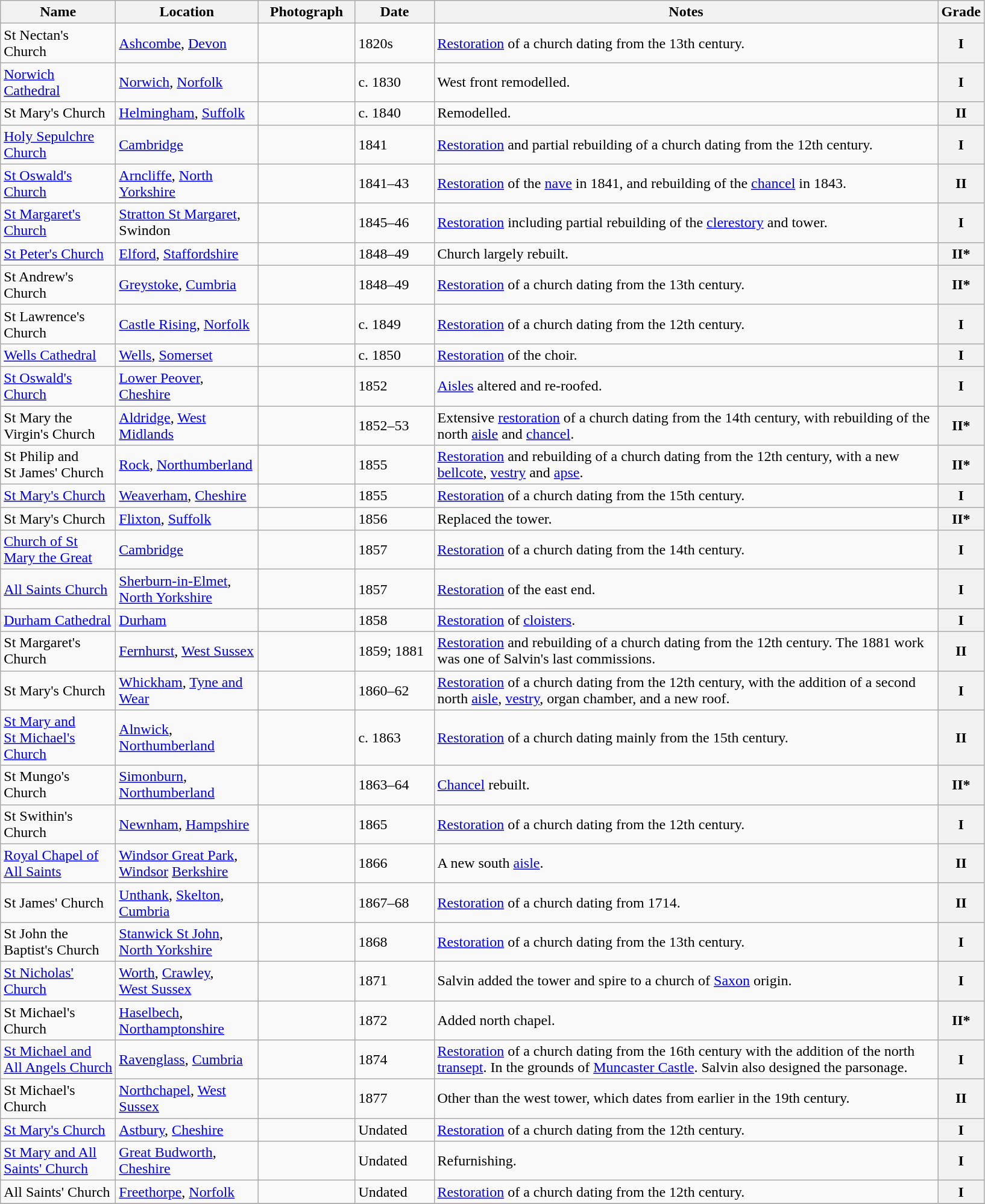<table class="wikitable sortable">
<tr>
<th style="width:120px">Name</th>
<th style="width:150px">Location</th>
<th style="width:100px" class="unsortable">Photograph</th>
<th style="width:80px">Date</th>
<th style="width:550px" class="unsortable">Notes</th>
<th style="width:24px">Grade</th>
</tr>
<tr>
<td>St Nectan's Church</td>
<td><a href='#'>Ashcombe</a>, <a href='#'>Devon</a><br><small></small></td>
<td></td>
<td>1820s</td>
<td><a href='#'>Restoration</a> of a church dating from the 13th century.</td>
<th>I</th>
</tr>
<tr>
<td><a href='#'>Norwich Cathedral</a></td>
<td><a href='#'>Norwich</a>, <a href='#'>Norfolk</a><br><small></small></td>
<td></td>
<td>c. 1830</td>
<td>West front remodelled.</td>
<th>I</th>
</tr>
<tr>
<td>St Mary's Church</td>
<td><a href='#'>Helmingham</a>, <a href='#'>Suffolk</a><br><small></small></td>
<td></td>
<td>c. 1840</td>
<td>Remodelled.</td>
<th>II</th>
</tr>
<tr>
<td><a href='#'>Holy Sepulchre Church</a></td>
<td><a href='#'>Cambridge</a><br><small></small></td>
<td></td>
<td>1841</td>
<td><a href='#'>Restoration</a> and partial rebuilding of a church dating from the 12th century.</td>
<th>I</th>
</tr>
<tr>
<td><a href='#'>St Oswald's Church</a></td>
<td><a href='#'>Arncliffe</a>, <a href='#'>North Yorkshire</a><br><small></small></td>
<td></td>
<td>1841–43</td>
<td><a href='#'>Restoration</a> of the <a href='#'>nave</a> in 1841, and rebuilding of the <a href='#'>chancel</a> in 1843.</td>
<th>II</th>
</tr>
<tr>
<td><a href='#'>St Margaret's Church</a></td>
<td><a href='#'>Stratton St Margaret</a>, Swindon<small></small></td>
<td></td>
<td>1845–46</td>
<td><a href='#'>Restoration</a> including partial rebuilding of the <a href='#'>clerestory</a> and tower.</td>
<th>I</th>
</tr>
<tr>
<td><a href='#'>St Peter's Church</a></td>
<td><a href='#'>Elford</a>, <a href='#'>Staffordshire</a><br><small></small></td>
<td></td>
<td>1848–49</td>
<td>Church largely rebuilt.</td>
<th>II*</th>
</tr>
<tr>
<td>St Andrew's Church</td>
<td><a href='#'>Greystoke</a>, <a href='#'>Cumbria</a><br><small></small></td>
<td></td>
<td>1848–49</td>
<td><a href='#'>Restoration</a> of a church dating from the 13th century.</td>
<th>II*</th>
</tr>
<tr>
<td>St Lawrence's Church</td>
<td><a href='#'>Castle Rising</a>, <a href='#'>Norfolk</a><br><small></small></td>
<td></td>
<td>c. 1849</td>
<td><a href='#'>Restoration</a> of a church dating from the 12th century.</td>
<th>I</th>
</tr>
<tr>
<td><a href='#'>Wells Cathedral</a></td>
<td><a href='#'>Wells</a>, <a href='#'>Somerset</a><br><small></small></td>
<td></td>
<td>c. 1850</td>
<td><a href='#'>Restoration</a> of the choir.</td>
<th>I</th>
</tr>
<tr>
<td><a href='#'>St Oswald's Church</a></td>
<td><a href='#'>Lower Peover</a>, <a href='#'>Cheshire</a><br><small></small></td>
<td></td>
<td>1852</td>
<td><a href='#'>Aisles</a> altered and re-roofed.</td>
<th>I</th>
</tr>
<tr>
<td>St Mary the Virgin's Church</td>
<td><a href='#'>Aldridge</a>, <a href='#'>West Midlands</a><br><small></small></td>
<td></td>
<td>1852–53</td>
<td>Extensive <a href='#'>restoration</a> of a church dating from the 14th century, with rebuilding of the north <a href='#'>aisle</a> and <a href='#'>chancel</a>.</td>
<th>II*</th>
</tr>
<tr>
<td>St Philip and St James' Church</td>
<td><a href='#'>Rock</a>, <a href='#'>Northumberland</a><br><small></small></td>
<td></td>
<td>1855</td>
<td><a href='#'>Restoration</a> and rebuilding of a church dating from the 12th century, with a new <a href='#'>bellcote</a>, <a href='#'>vestry</a> and <a href='#'>apse</a>.</td>
<th>II*</th>
</tr>
<tr>
<td><a href='#'>St Mary's Church</a></td>
<td><a href='#'>Weaverham</a>, <a href='#'>Cheshire</a><br><small></small></td>
<td></td>
<td>1855</td>
<td><a href='#'>Restoration</a> of a church dating from the 15th century.</td>
<th>I</th>
</tr>
<tr>
<td>St Mary's Church</td>
<td><a href='#'>Flixton</a>, <a href='#'>Suffolk</a><br><small></small></td>
<td></td>
<td>1856</td>
<td>Replaced the tower.</td>
<th>II*</th>
</tr>
<tr>
<td><a href='#'>Church of St Mary the Great</a></td>
<td><a href='#'>Cambridge</a><br><small></small></td>
<td></td>
<td>1857</td>
<td><a href='#'>Restoration</a> of a church dating from the 14th century.</td>
<th>I</th>
</tr>
<tr>
<td><a href='#'>All Saints Church</a></td>
<td><a href='#'>Sherburn-in-Elmet</a>,<br><a href='#'>North Yorkshire</a><br><small></small></td>
<td></td>
<td>1857</td>
<td><a href='#'>Restoration</a> of the east end.</td>
<th>I</th>
</tr>
<tr>
<td><a href='#'>Durham Cathedral</a></td>
<td><a href='#'>Durham</a><br><small></small></td>
<td></td>
<td>1858</td>
<td><a href='#'>Restoration</a> of <a href='#'>cloisters</a>.</td>
<th>I</th>
</tr>
<tr>
<td>St Margaret's Church</td>
<td><a href='#'>Fernhurst</a>, <a href='#'>West Sussex</a><br><small></small></td>
<td></td>
<td>1859; 1881</td>
<td><a href='#'>Restoration</a> and rebuilding of a church dating from the 12th century.  The 1881 work was one of Salvin's last commissions.</td>
<th>II</th>
</tr>
<tr>
<td>St Mary's Church</td>
<td><a href='#'>Whickham</a>, <a href='#'>Tyne and Wear</a><br><small></small></td>
<td></td>
<td>1860–62</td>
<td><a href='#'>Restoration</a> of a church dating from the 12th century, with the addition of a second north <a href='#'>aisle</a>, <a href='#'>vestry</a>, organ chamber, and a new roof.</td>
<th>I</th>
</tr>
<tr>
<td><a href='#'>St Mary and St Michael's Church</a></td>
<td><a href='#'>Alnwick</a>, <a href='#'>Northumberland</a><br><small></small></td>
<td></td>
<td>c. 1863</td>
<td><a href='#'>Restoration</a> of a church dating mainly from the 15th century.</td>
<th>II</th>
</tr>
<tr>
<td>St Mungo's Church</td>
<td><a href='#'>Simonburn</a>, <a href='#'>Northumberland</a><br><small></small></td>
<td></td>
<td>1863–64</td>
<td><a href='#'>Chancel</a> rebuilt.</td>
<th>II*</th>
</tr>
<tr>
<td>St Swithin's Church</td>
<td><a href='#'>Newnham</a>, <a href='#'>Hampshire</a><br><small></small></td>
<td></td>
<td>1865</td>
<td><a href='#'>Restoration</a> of a church dating from the 12th century.</td>
<th>I</th>
</tr>
<tr>
<td><a href='#'>Royal Chapel of All Saints</a></td>
<td><a href='#'>Windsor Great Park</a>, <a href='#'>Windsor</a> <a href='#'>Berkshire</a><br><small></small></td>
<td></td>
<td>1866</td>
<td>A new south <a href='#'>aisle</a>.</td>
<th>II</th>
</tr>
<tr>
<td>St James' Church</td>
<td><a href='#'>Unthank</a>, <a href='#'>Skelton</a>, <a href='#'>Cumbria</a><br><small></small></td>
<td></td>
<td>1867–68</td>
<td><a href='#'>Restoration</a> of a church dating from 1714.</td>
<th>II</th>
</tr>
<tr>
<td>St John the Baptist's Church</td>
<td><a href='#'>Stanwick St John</a>,<br><a href='#'>North Yorkshire</a><br><small></small></td>
<td></td>
<td>1868</td>
<td><a href='#'>Restoration</a> of a church dating from the 13th century.</td>
<th>I</th>
</tr>
<tr>
<td><a href='#'>St Nicholas' Church</a></td>
<td><a href='#'>Worth</a>, <a href='#'>Crawley</a>,<br><a href='#'>West Sussex</a><br><small></small></td>
<td></td>
<td>1871</td>
<td>Salvin added the tower and spire to a church of <a href='#'>Saxon</a> origin.</td>
<th>I</th>
</tr>
<tr>
<td>St Michael's Church</td>
<td><a href='#'>Haselbech</a>, <a href='#'>Northamptonshire</a><br><small></small></td>
<td></td>
<td>1872</td>
<td>Added north chapel.</td>
<th>II*</th>
</tr>
<tr>
<td><a href='#'>St Michael and All Angels Church</a></td>
<td><a href='#'>Ravenglass</a>, <a href='#'>Cumbria</a><br><small></small></td>
<td></td>
<td>1874</td>
<td><a href='#'>Restoration</a> of a church dating from the 16th century with the addition of the north <a href='#'>transept</a>.  In the grounds of <a href='#'>Muncaster Castle</a>. Salvin also designed the parsonage.</td>
<th>I</th>
</tr>
<tr>
<td>St Michael's Church</td>
<td><a href='#'>Northchapel</a>, <a href='#'>West Sussex</a><br><small></small></td>
<td></td>
<td>1877</td>
<td>Other than the west tower, which dates from earlier in the 19th century.</td>
<th>II</th>
</tr>
<tr>
<td><a href='#'>St Mary's Church</a></td>
<td><a href='#'>Astbury</a>, <a href='#'>Cheshire</a><br><small></small></td>
<td></td>
<td>Undated</td>
<td><a href='#'>Restoration</a> of a church dating from the 12th century.</td>
<th>I</th>
</tr>
<tr>
<td><a href='#'>St Mary and All Saints' Church</a></td>
<td><a href='#'>Great Budworth</a>, <a href='#'>Cheshire</a><br><small></small></td>
<td></td>
<td>Undated</td>
<td>Refurnishing.</td>
<th>I</th>
</tr>
<tr>
<td>All Saints' Church</td>
<td><a href='#'>Freethorpe</a>, <a href='#'>Norfolk</a><br><small></small></td>
<td></td>
<td>Undated</td>
<td><a href='#'>Restoration</a> of a church dating from the 12th century.</td>
<th>I</th>
</tr>
<tr>
</tr>
</table>
